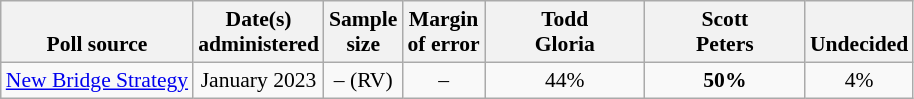<table class="wikitable" style="font-size:90%;text-align:center;">
<tr valign=bottom>
<th>Poll source</th>
<th>Date(s)<br>administered</th>
<th>Sample<br>size</th>
<th>Margin<br>of error</th>
<th style="width:100px;">Todd<br>Gloria</th>
<th style="width:100px;">Scott<br>Peters</th>
<th>Undecided</th>
</tr>
<tr>
<td style="text-align:left;"><a href='#'>New Bridge Strategy</a></td>
<td>January 2023</td>
<td>– (RV)</td>
<td>–</td>
<td>44%</td>
<td><strong>50%</strong></td>
<td>4%</td>
</tr>
</table>
